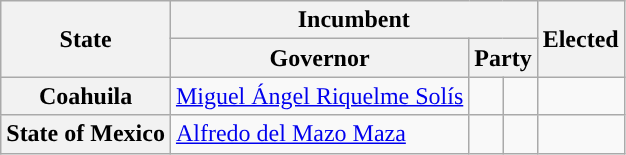<table class="wikitable sortable">
<tr>
<th colspan="1" rowspan="2">State</th>
<th colspan="3">Incumbent</th>
<th rowspan="2">Elected</th>
</tr>
<tr valign="bottom">
<th>Governor</th>
<th colspan="2">Party</th>
</tr>
<tr>
<th>Coahuila</th>
<td><a href='#'>Miguel Ángel Riquelme Solís</a></td>
<td style="background:"></td>
<td></td>
<td nowrap=""></td>
</tr>
<tr>
<th>State of Mexico</th>
<td><a href='#'>Alfredo del Mazo Maza</a></td>
<td style="background:"></td>
<td></td>
<td nowrap=""></td>
</tr>
</table>
